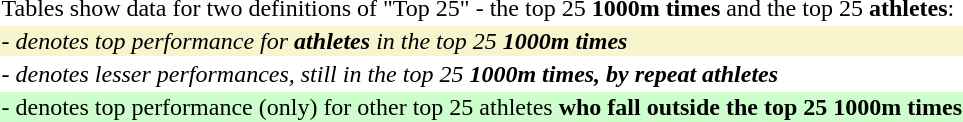<table style="wikitable">
<tr>
<td>Tables show data for two definitions of "Top 25" - the top 25 <strong>1000m times</strong> and the top 25 <strong>athletes</strong>:</td>
</tr>
<tr>
<td style="background: #f6F5CE"><em>- denotes top performance for <strong>athletes</strong> in the top 25</em> <strong><em>1000m times</em></strong></td>
</tr>
<tr>
<td><em>- denotes lesser performances, still in the top 25</em> <strong><em>1000m times<strong>, by repeat athletes<em></td>
</tr>
<tr>
<td style="background: #CCFFCC"></em>- denotes top performance (only) for other top 25 </strong>athletes<strong> who fall outside the top 25<em> </em>1000m times<em></td>
</tr>
</table>
